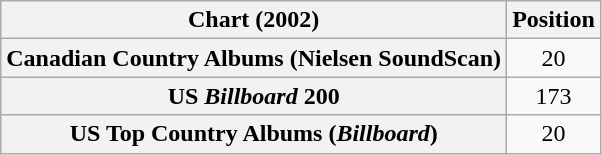<table class="wikitable sortable plainrowheaders" style="text-align:center">
<tr>
<th scope="col">Chart (2002)</th>
<th scope="col">Position</th>
</tr>
<tr>
<th scope="row">Canadian Country Albums (Nielsen SoundScan)</th>
<td>20</td>
</tr>
<tr>
<th scope="row">US <em>Billboard</em> 200</th>
<td>173</td>
</tr>
<tr>
<th scope="row">US Top Country Albums (<em>Billboard</em>)</th>
<td>20</td>
</tr>
</table>
